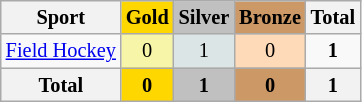<table class="wikitable sortable"style="font-size:85%; text-align:center;">
<tr>
<th>Sport</th>
<th style="background-color:gold;">Gold</th>
<th style="background-color:silver;">Silver</th>
<th style="background-color:#c96;">Bronze</th>
<th>Total</th>
</tr>
<tr>
<td align=left><a href='#'>Field Hockey</a></td>
<td style="background:#F7F6A8;">0</td>
<td style="background:#DCE5E5;">1</td>
<td style="background:#FFDAB9;">0</td>
<td><strong>1</strong></td>
</tr>
<tr>
<th><strong>Total</strong></th>
<th style="background:gold;"><strong>0</strong></th>
<th style="background:silver;"><strong>1</strong></th>
<th style="background:#c96;"><strong>0</strong></th>
<th><strong>1</strong></th>
</tr>
</table>
